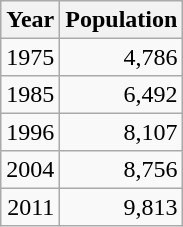<table class="wikitable" style="line-height:1.1em;">
<tr>
<th>Year</th>
<th>Population</th>
</tr>
<tr align="right">
<td>1975</td>
<td>4,786</td>
</tr>
<tr align="right">
<td>1985</td>
<td>6,492</td>
</tr>
<tr align="right">
<td>1996</td>
<td>8,107</td>
</tr>
<tr align="right">
<td>2004</td>
<td>8,756</td>
</tr>
<tr align="right">
<td>2011</td>
<td>9,813</td>
</tr>
</table>
